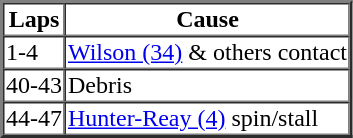<table border=2 cellspacing=0>
<tr>
<th>Laps</th>
<th>Cause</th>
</tr>
<tr>
<td>1-4</td>
<td><a href='#'>Wilson (34)</a> & others contact</td>
</tr>
<tr>
<td>40-43</td>
<td>Debris</td>
</tr>
<tr>
<td>44-47</td>
<td><a href='#'>Hunter-Reay (4)</a> spin/stall</td>
</tr>
</table>
